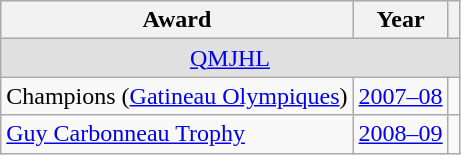<table class="wikitable">
<tr>
<th>Award</th>
<th>Year</th>
<th></th>
</tr>
<tr ALIGN="center" bgcolor="#e0e0e0">
<td colspan="3"><a href='#'>QMJHL</a></td>
</tr>
<tr>
<td>Champions (<a href='#'>Gatineau Olympiques</a>)</td>
<td><a href='#'>2007–08</a></td>
<td></td>
</tr>
<tr>
<td><a href='#'>Guy Carbonneau Trophy</a></td>
<td><a href='#'>2008–09</a></td>
<td></td>
</tr>
</table>
